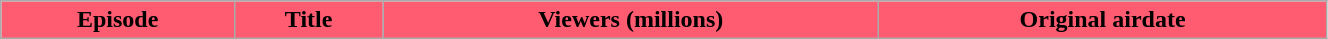<table class="wikitable plainrowheaders" style="width:70%;">
<tr>
<th style="background:#FF5C72;">Episode</th>
<th style="background:#FF5C72;">Title</th>
<th style="background:#FF5C72;">Viewers (millions)</th>
<th style="background:#FF5C72;">Original airdate<br></th>
</tr>
</table>
